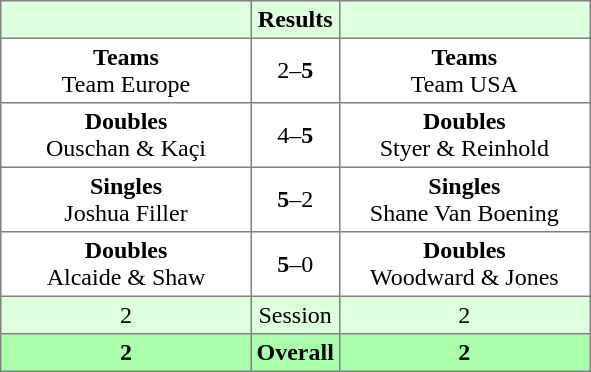<table border="1" cellpadding="3" style="border-collapse: collapse;">
<tr bgcolor="#ddffdd">
<th width="160"></th>
<th>Results</th>
<th width="160"></th>
</tr>
<tr>
<td align="center"><strong>Teams</strong><br>Team Europe</td>
<td align="center">2–<strong>5</strong></td>
<td align="center"><strong>Teams</strong><br>Team USA</td>
</tr>
<tr>
<td align="center"><strong>Doubles</strong><br>Ouschan & Kaçi</td>
<td align="center">4–<strong>5</strong></td>
<td align="center"><strong>Doubles</strong><br>Styer & Reinhold</td>
</tr>
<tr>
<td align="center"><strong>Singles</strong><br>Joshua Filler</td>
<td align="center"><strong>5</strong>–2</td>
<td align="center"><strong>Singles</strong><br>Shane Van Boening</td>
</tr>
<tr>
<td align="center"><strong>Doubles</strong><br>Alcaide & Shaw</td>
<td align="center"><strong>5</strong>–0</td>
<td align="center"><strong>Doubles</strong><br>Woodward & Jones</td>
</tr>
<tr bgcolor="#ddffdd">
<td align="center">2</td>
<td align="center">Session</td>
<td align="center">2</td>
</tr>
<tr bgcolor="#aaffaa">
<th align="center">2</th>
<th align="center">Overall</th>
<th align="center">2</th>
</tr>
</table>
